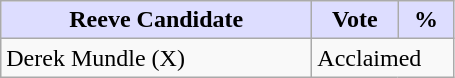<table class="wikitable">
<tr>
<th style="background:#ddf; width:200px;">Reeve Candidate</th>
<th style="background:#ddf; width:50px;">Vote</th>
<th style="background:#ddf; width:30px;">%</th>
</tr>
<tr>
<td>Derek Mundle (X)</td>
<td colspan="2">Acclaimed</td>
</tr>
</table>
